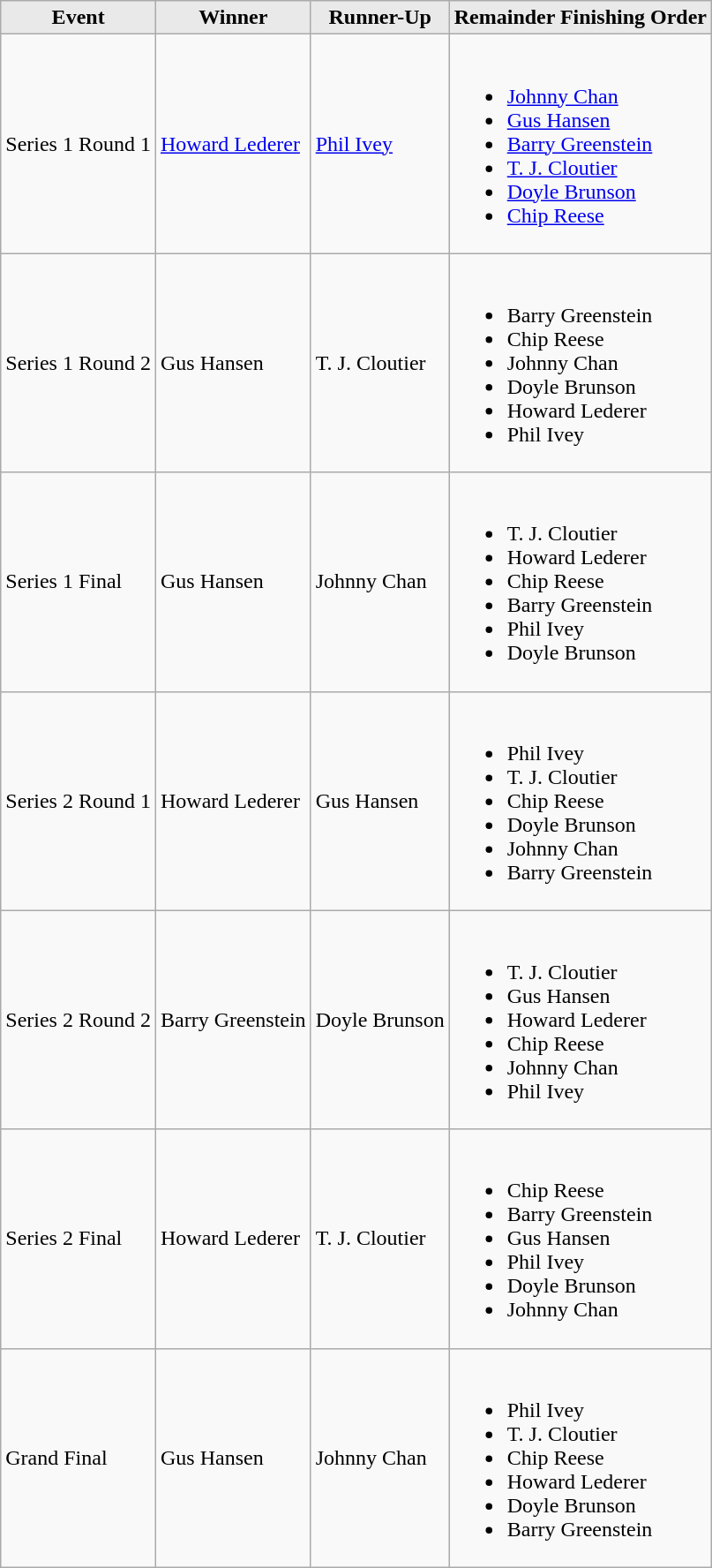<table class="wikitable">
<tr>
<th style="background: #E9E9E9;">Event</th>
<th style="background: #E9E9E9;">Winner</th>
<th style="background: #E9E9E9;">Runner-Up</th>
<th style="background: #E9E9E9;">Remainder Finishing Order</th>
</tr>
<tr>
<td>Series 1 Round 1</td>
<td><a href='#'>Howard Lederer</a></td>
<td><a href='#'>Phil Ivey</a></td>
<td><br><ul><li><a href='#'>Johnny Chan</a></li><li><a href='#'>Gus Hansen</a></li><li><a href='#'>Barry Greenstein</a></li><li><a href='#'>T. J. Cloutier</a></li><li><a href='#'>Doyle Brunson</a></li><li><a href='#'>Chip Reese</a></li></ul></td>
</tr>
<tr>
<td>Series 1 Round 2</td>
<td>Gus Hansen</td>
<td>T. J. Cloutier</td>
<td><br><ul><li>Barry Greenstein</li><li>Chip Reese</li><li>Johnny Chan</li><li>Doyle Brunson</li><li>Howard Lederer</li><li>Phil Ivey</li></ul></td>
</tr>
<tr>
<td>Series 1 Final</td>
<td>Gus Hansen</td>
<td>Johnny Chan</td>
<td><br><ul><li>T. J. Cloutier</li><li>Howard Lederer</li><li>Chip Reese</li><li>Barry Greenstein</li><li>Phil Ivey</li><li>Doyle Brunson</li></ul></td>
</tr>
<tr>
<td>Series 2 Round 1</td>
<td>Howard Lederer</td>
<td>Gus Hansen</td>
<td><br><ul><li>Phil Ivey</li><li>T. J. Cloutier</li><li>Chip Reese</li><li>Doyle Brunson</li><li>Johnny Chan</li><li>Barry Greenstein</li></ul></td>
</tr>
<tr>
<td>Series 2 Round 2</td>
<td>Barry Greenstein</td>
<td>Doyle Brunson</td>
<td><br><ul><li>T. J. Cloutier</li><li>Gus Hansen</li><li>Howard Lederer</li><li>Chip Reese</li><li>Johnny Chan</li><li>Phil Ivey</li></ul></td>
</tr>
<tr>
<td>Series 2 Final</td>
<td>Howard Lederer</td>
<td>T. J. Cloutier</td>
<td><br><ul><li>Chip Reese</li><li>Barry Greenstein</li><li>Gus Hansen</li><li>Phil Ivey</li><li>Doyle Brunson</li><li>Johnny Chan</li></ul></td>
</tr>
<tr>
<td>Grand Final</td>
<td>Gus Hansen</td>
<td>Johnny Chan</td>
<td><br><ul><li>Phil Ivey</li><li>T. J. Cloutier</li><li>Chip Reese</li><li>Howard Lederer</li><li>Doyle Brunson</li><li>Barry Greenstein</li></ul></td>
</tr>
</table>
